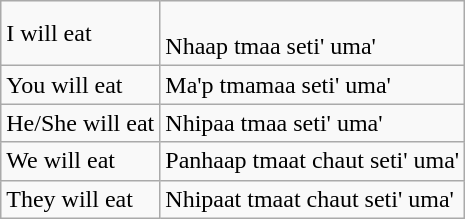<table class="wikitable">
<tr>
<td>I will eat</td>
<td><br>Nhaap tmaa seti' uma'</td>
</tr>
<tr>
<td>You will eat</td>
<td>Ma'p tmamaa seti' uma'</td>
</tr>
<tr>
<td>He/She will eat</td>
<td>Nhipaa tmaa seti' uma'</td>
</tr>
<tr>
<td>We will eat</td>
<td>Panhaap tmaat chaut seti' uma'</td>
</tr>
<tr>
<td>They will eat</td>
<td>Nhipaat tmaat chaut seti' uma'</td>
</tr>
</table>
